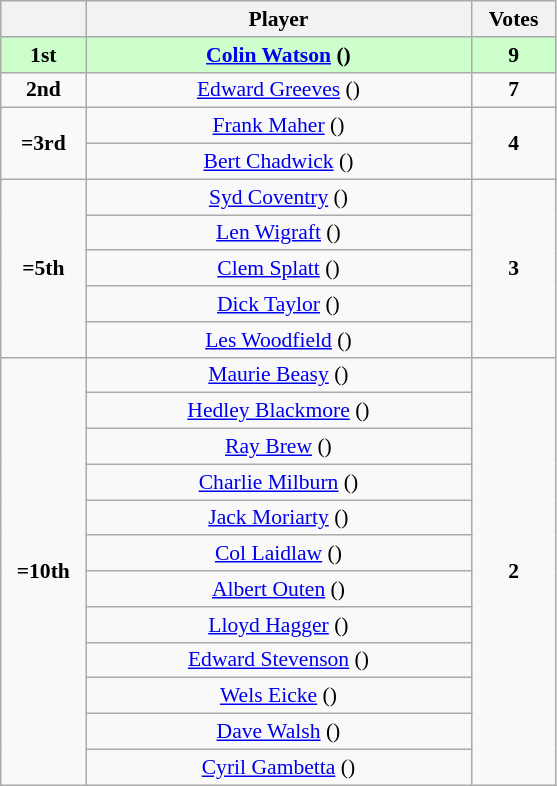<table class="wikitable" style="text-align: center; font-size: 90%;">
<tr>
<th width="50"></th>
<th width="250">Player</th>
<th width="50">Votes</th>
</tr>
<tr style="background: #CCFFCC; font-weight: bold;" |>
<td><strong>1st</strong></td>
<td><a href='#'>Colin Watson</a> ()</td>
<td><strong>9</strong></td>
</tr>
<tr>
<td><strong>2nd</strong></td>
<td><a href='#'>Edward Greeves</a> ()</td>
<td><strong>7</strong></td>
</tr>
<tr>
<td rowspan=2><strong>=3rd</strong></td>
<td><a href='#'>Frank Maher</a> ()</td>
<td rowspan=2><strong>4</strong></td>
</tr>
<tr>
<td><a href='#'>Bert Chadwick</a> ()</td>
</tr>
<tr>
<td rowspan=5><strong>=5th</strong></td>
<td><a href='#'>Syd Coventry</a> ()</td>
<td rowspan=5><strong>3</strong></td>
</tr>
<tr>
<td><a href='#'>Len Wigraft</a> ()</td>
</tr>
<tr>
<td><a href='#'>Clem Splatt</a> ()</td>
</tr>
<tr>
<td><a href='#'>Dick Taylor</a> ()</td>
</tr>
<tr>
<td><a href='#'>Les Woodfield</a> ()</td>
</tr>
<tr>
<td rowspan=12><strong>=10th</strong></td>
<td><a href='#'>Maurie Beasy</a> ()</td>
<td rowspan=12><strong>2</strong></td>
</tr>
<tr>
<td><a href='#'>Hedley Blackmore</a> ()</td>
</tr>
<tr>
<td><a href='#'>Ray Brew</a> ()</td>
</tr>
<tr>
<td><a href='#'>Charlie Milburn</a> ()</td>
</tr>
<tr>
<td><a href='#'>Jack Moriarty</a> ()</td>
</tr>
<tr>
<td><a href='#'>Col Laidlaw</a> ()</td>
</tr>
<tr>
<td><a href='#'>Albert Outen</a> ()</td>
</tr>
<tr>
<td><a href='#'>Lloyd Hagger</a> ()</td>
</tr>
<tr>
<td><a href='#'>Edward Stevenson</a> ()</td>
</tr>
<tr>
<td><a href='#'>Wels Eicke</a> ()</td>
</tr>
<tr>
<td><a href='#'>Dave Walsh</a> ()</td>
</tr>
<tr>
<td><a href='#'>Cyril Gambetta</a> ()</td>
</tr>
</table>
